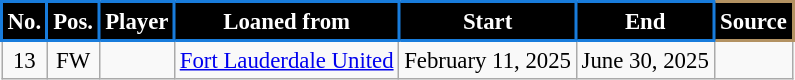<table class="wikitable sortable" style="text-align:center; font-size:95%;">
<tr>
<th style="background:#000000; color:#FFFFFF; border:2px solid #187cdc;">No.</th>
<th style="background:#000000; color:#FFFFFF; border:2px solid #187cdc;">Pos.</th>
<th style="background:#000000; color:#FFFFFF; border:2px solid #187cdc;">Player</th>
<th style="background:#000000; color:#FFFFFF; border:2px solid #187cdc;">Loaned from</th>
<th style="background:#000000; color:#FFFFFF; border:2px solid #187cdc;">Start</th>
<th style="background:#000000; color:#FFFFFF; border:2px solid #187cdc;">End</th>
<th style="background:#000000; color:#FFFFFF; border:2px solid #B39262;">Source</th>
</tr>
<tr>
<td>13</td>
<td>FW</td>
<td></td>
<td> <a href='#'>Fort Lauderdale United</a></td>
<td>February 11, 2025</td>
<td>June 30, 2025</td>
<td align=center></td>
</tr>
</table>
